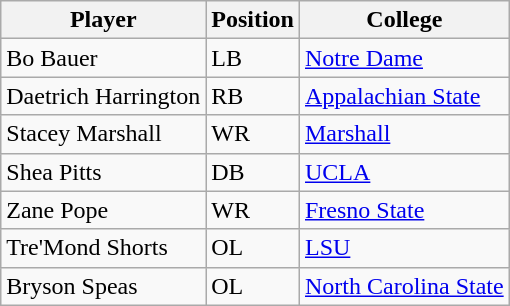<table class="wikitable">
<tr>
<th>Player</th>
<th>Position</th>
<th>College</th>
</tr>
<tr>
<td>Bo Bauer</td>
<td>LB</td>
<td><a href='#'>Notre Dame</a></td>
</tr>
<tr>
<td>Daetrich Harrington</td>
<td>RB</td>
<td><a href='#'>Appalachian State</a></td>
</tr>
<tr>
<td>Stacey Marshall</td>
<td>WR</td>
<td><a href='#'>Marshall</a></td>
</tr>
<tr>
<td>Shea Pitts</td>
<td>DB</td>
<td><a href='#'>UCLA</a></td>
</tr>
<tr>
<td>Zane Pope</td>
<td>WR</td>
<td><a href='#'>Fresno State</a></td>
</tr>
<tr>
<td>Tre'Mond Shorts</td>
<td>OL</td>
<td><a href='#'>LSU</a></td>
</tr>
<tr>
<td>Bryson Speas</td>
<td>OL</td>
<td><a href='#'>North Carolina State</a></td>
</tr>
</table>
